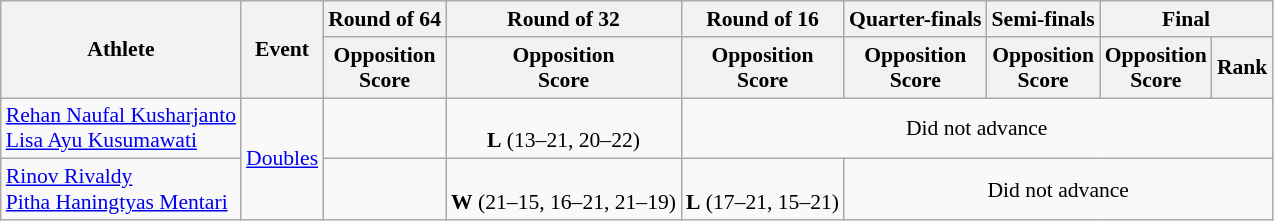<table class=wikitable style="text-align:center; font-size:90%">
<tr>
<th rowspan="2">Athlete</th>
<th rowspan="2">Event</th>
<th>Round of 64</th>
<th>Round of 32</th>
<th>Round of 16</th>
<th>Quarter-finals</th>
<th>Semi-finals</th>
<th colspan="2">Final</th>
</tr>
<tr>
<th>Opposition<br>Score</th>
<th>Opposition<br>Score</th>
<th>Opposition<br>Score</th>
<th>Opposition<br>Score</th>
<th>Opposition<br>Score</th>
<th>Opposition<br>Score</th>
<th>Rank</th>
</tr>
<tr>
<td align="left"><a href='#'>Rehan Naufal Kusharjanto</a><br><a href='#'>Lisa Ayu Kusumawati</a></td>
<td rowspan="2"><a href='#'>Doubles</a></td>
<td></td>
<td><br><strong>L</strong> (13–21, 20–22)</td>
<td colspan="5">Did not advance</td>
</tr>
<tr>
<td align="left"><a href='#'>Rinov Rivaldy</a><br><a href='#'>Pitha Haningtyas Mentari</a></td>
<td></td>
<td><br><strong>W</strong> (21–15, 16–21, 21–19)</td>
<td><br><strong>L</strong> (17–21, 15–21)</td>
<td colspan="4">Did not advance</td>
</tr>
</table>
